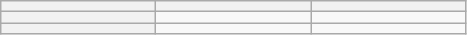<table class="wikitable">
<tr>
<th></th>
<th scope="col" style="width:6em;"></th>
<th scope="col" style="width:6em;"></th>
</tr>
<tr>
<th scope="row" style="width:6em;"></th>
<td></td>
<td></td>
</tr>
<tr>
<th scope="row"></th>
<td></td>
<td></td>
</tr>
</table>
